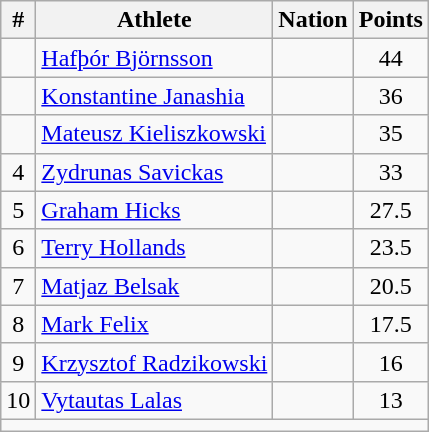<table class="wikitable" style="text-align:center">
<tr>
<th scope="col" style="width: 10px;">#</th>
<th scope="col">Athlete</th>
<th scope="col">Nation</th>
<th scope="col" style="width: 10px;">Points</th>
</tr>
<tr>
<td></td>
<td align=left><a href='#'>Hafþór Björnsson</a></td>
<td align=left></td>
<td>44</td>
</tr>
<tr>
<td></td>
<td align=left><a href='#'>Konstantine Janashia</a></td>
<td align=left></td>
<td>36</td>
</tr>
<tr>
<td></td>
<td align=left><a href='#'>Mateusz Kieliszkowski</a></td>
<td align=left></td>
<td>35</td>
</tr>
<tr>
<td>4</td>
<td align=left><a href='#'>Zydrunas Savickas</a></td>
<td align=left></td>
<td>33</td>
</tr>
<tr>
<td>5</td>
<td align=left><a href='#'>Graham Hicks</a></td>
<td align=left></td>
<td>27.5</td>
</tr>
<tr>
<td>6</td>
<td align=left><a href='#'>Terry Hollands</a></td>
<td align=left></td>
<td>23.5</td>
</tr>
<tr>
<td>7</td>
<td align=left><a href='#'>Matjaz Belsak</a></td>
<td align=left></td>
<td>20.5</td>
</tr>
<tr>
<td>8</td>
<td align=left><a href='#'>Mark Felix</a></td>
<td align=left></td>
<td>17.5</td>
</tr>
<tr>
<td>9</td>
<td align=left><a href='#'>Krzysztof Radzikowski</a></td>
<td align=left></td>
<td>16</td>
</tr>
<tr>
<td>10</td>
<td align=left><a href='#'>Vytautas Lalas</a></td>
<td align=left></td>
<td>13</td>
</tr>
<tr class="sortbottom">
<td colspan="4"></td>
</tr>
</table>
